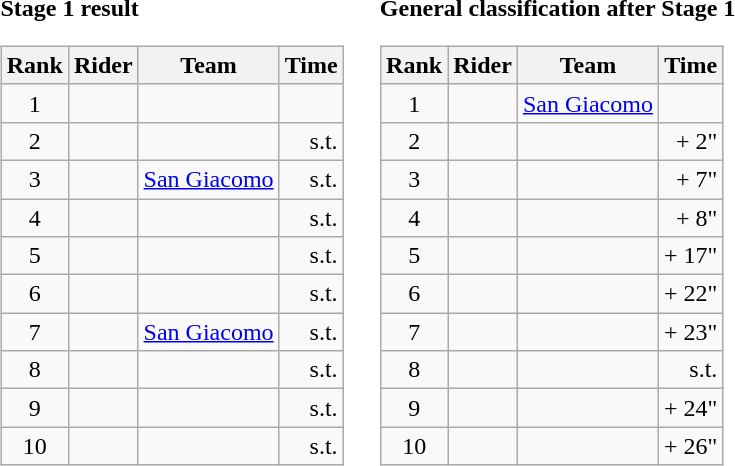<table>
<tr>
<td><strong>Stage 1 result</strong><br><table class="wikitable">
<tr>
<th scope="col">Rank</th>
<th scope="col">Rider</th>
<th scope="col">Team</th>
<th scope="col">Time</th>
</tr>
<tr>
<td style="text-align:center;">1</td>
<td></td>
<td></td>
<td style="text-align:right;"></td>
</tr>
<tr>
<td style="text-align:center;">2</td>
<td></td>
<td></td>
<td style="text-align:right;">s.t.</td>
</tr>
<tr>
<td style="text-align:center;">3</td>
<td></td>
<td><a href='#'>San Giacomo</a></td>
<td style="text-align:right;">s.t.</td>
</tr>
<tr>
<td style="text-align:center;">4</td>
<td></td>
<td></td>
<td style="text-align:right;">s.t.</td>
</tr>
<tr>
<td style="text-align:center;">5</td>
<td></td>
<td></td>
<td style="text-align:right;">s.t.</td>
</tr>
<tr>
<td style="text-align:center;">6</td>
<td></td>
<td></td>
<td style="text-align:right;">s.t.</td>
</tr>
<tr>
<td style="text-align:center;">7</td>
<td></td>
<td><a href='#'>San Giacomo</a></td>
<td style="text-align:right;">s.t.</td>
</tr>
<tr>
<td style="text-align:center;">8</td>
<td></td>
<td></td>
<td style="text-align:right;">s.t.</td>
</tr>
<tr>
<td style="text-align:center;">9</td>
<td></td>
<td></td>
<td style="text-align:right;">s.t.</td>
</tr>
<tr>
<td style="text-align:center;">10</td>
<td></td>
<td></td>
<td style="text-align:right;">s.t.</td>
</tr>
</table>
</td>
<td></td>
<td><strong>General classification after Stage 1</strong><br><table class="wikitable">
<tr>
<th scope="col">Rank</th>
<th scope="col">Rider</th>
<th scope="col">Team</th>
<th scope="col">Time</th>
</tr>
<tr>
<td style="text-align:center;">1</td>
<td></td>
<td><a href='#'>San Giacomo</a></td>
<td style="text-align:right;"></td>
</tr>
<tr>
<td style="text-align:center;">2</td>
<td></td>
<td></td>
<td style="text-align:right;">+ 2"</td>
</tr>
<tr>
<td style="text-align:center;">3</td>
<td></td>
<td></td>
<td style="text-align:right;">+ 7"</td>
</tr>
<tr>
<td style="text-align:center;">4</td>
<td></td>
<td></td>
<td style="text-align:right;">+ 8"</td>
</tr>
<tr>
<td style="text-align:center;">5</td>
<td></td>
<td></td>
<td style="text-align:right;">+ 17"</td>
</tr>
<tr>
<td style="text-align:center;">6</td>
<td></td>
<td></td>
<td style="text-align:right;">+ 22"</td>
</tr>
<tr>
<td style="text-align:center;">7</td>
<td></td>
<td></td>
<td style="text-align:right;">+ 23"</td>
</tr>
<tr>
<td style="text-align:center;">8</td>
<td></td>
<td></td>
<td style="text-align:right;">s.t.</td>
</tr>
<tr>
<td style="text-align:center;">9</td>
<td></td>
<td></td>
<td style="text-align:right;">+ 24"</td>
</tr>
<tr>
<td style="text-align:center;">10</td>
<td></td>
<td></td>
<td style="text-align:right;">+ 26"</td>
</tr>
</table>
</td>
</tr>
</table>
